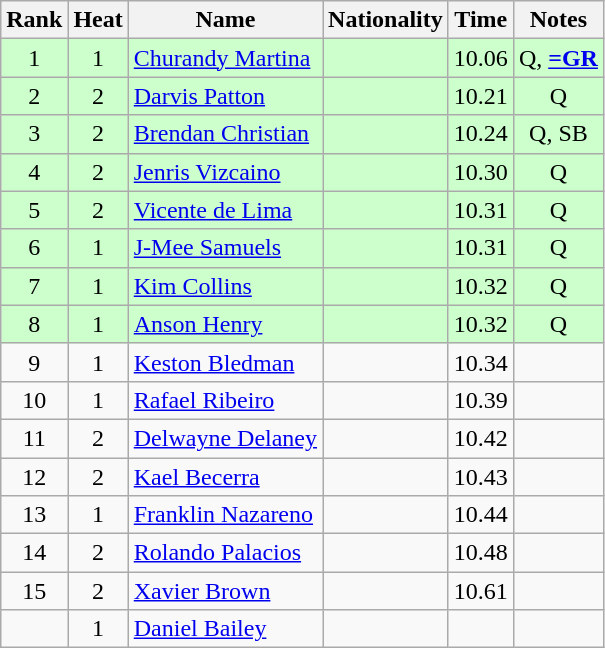<table class="wikitable sortable" style="text-align:center">
<tr>
<th>Rank</th>
<th>Heat</th>
<th>Name</th>
<th>Nationality</th>
<th>Time</th>
<th>Notes</th>
</tr>
<tr bgcolor=ccffcc>
<td>1</td>
<td>1</td>
<td align=left><a href='#'>Churandy Martina</a></td>
<td align=left></td>
<td>10.06</td>
<td>Q, <strong><a href='#'>=GR</a></strong></td>
</tr>
<tr bgcolor=ccffcc>
<td>2</td>
<td>2</td>
<td align=left><a href='#'>Darvis Patton</a></td>
<td align=left></td>
<td>10.21</td>
<td>Q</td>
</tr>
<tr bgcolor=ccffcc>
<td>3</td>
<td>2</td>
<td align=left><a href='#'>Brendan Christian</a></td>
<td align=left></td>
<td>10.24</td>
<td>Q, SB</td>
</tr>
<tr bgcolor=ccffcc>
<td>4</td>
<td>2</td>
<td align=left><a href='#'>Jenris Vizcaino</a></td>
<td align=left></td>
<td>10.30</td>
<td>Q</td>
</tr>
<tr bgcolor=ccffcc>
<td>5</td>
<td>2</td>
<td align=left><a href='#'>Vicente de Lima</a></td>
<td align=left></td>
<td>10.31</td>
<td>Q</td>
</tr>
<tr bgcolor=ccffcc>
<td>6</td>
<td>1</td>
<td align=left><a href='#'>J-Mee Samuels</a></td>
<td align=left></td>
<td>10.31</td>
<td>Q</td>
</tr>
<tr bgcolor=ccffcc>
<td>7</td>
<td>1</td>
<td align=left><a href='#'>Kim Collins</a></td>
<td align=left></td>
<td>10.32</td>
<td>Q</td>
</tr>
<tr bgcolor=ccffcc>
<td>8</td>
<td>1</td>
<td align=left><a href='#'>Anson Henry</a></td>
<td align=left></td>
<td>10.32</td>
<td>Q</td>
</tr>
<tr>
<td>9</td>
<td>1</td>
<td align=left><a href='#'>Keston Bledman</a></td>
<td align=left></td>
<td>10.34</td>
<td></td>
</tr>
<tr>
<td>10</td>
<td>1</td>
<td align=left><a href='#'>Rafael Ribeiro</a></td>
<td align=left></td>
<td>10.39</td>
<td></td>
</tr>
<tr>
<td>11</td>
<td>2</td>
<td align=left><a href='#'>Delwayne Delaney</a></td>
<td align=left></td>
<td>10.42</td>
<td></td>
</tr>
<tr>
<td>12</td>
<td>2</td>
<td align=left><a href='#'>Kael Becerra</a></td>
<td align=left></td>
<td>10.43</td>
<td></td>
</tr>
<tr>
<td>13</td>
<td>1</td>
<td align=left><a href='#'>Franklin Nazareno</a></td>
<td align=left></td>
<td>10.44</td>
<td></td>
</tr>
<tr>
<td>14</td>
<td>2</td>
<td align=left><a href='#'>Rolando Palacios</a></td>
<td align=left></td>
<td>10.48</td>
<td></td>
</tr>
<tr>
<td>15</td>
<td>2</td>
<td align=left><a href='#'>Xavier Brown</a></td>
<td align=left></td>
<td>10.61</td>
<td></td>
</tr>
<tr>
<td></td>
<td>1</td>
<td align=left><a href='#'>Daniel Bailey</a></td>
<td align=left></td>
<td></td>
<td></td>
</tr>
</table>
